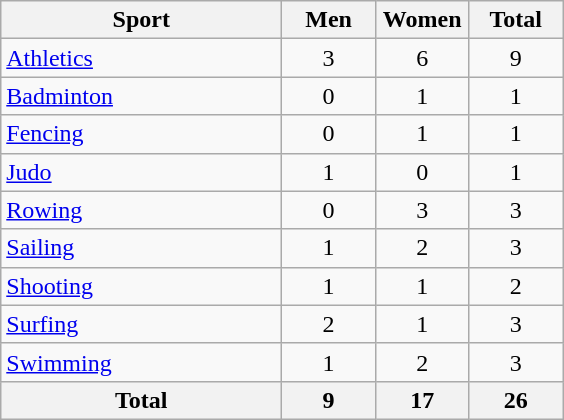<table class="wikitable sortable" style="text-align:center;">
<tr>
<th width=180>Sport</th>
<th width=55>Men</th>
<th width=55>Women</th>
<th width=55>Total</th>
</tr>
<tr>
<td align=left><a href='#'>Athletics</a></td>
<td>3</td>
<td>6</td>
<td>9</td>
</tr>
<tr>
<td align=left><a href='#'>Badminton</a></td>
<td>0</td>
<td>1</td>
<td>1</td>
</tr>
<tr>
<td align=left><a href='#'>Fencing</a></td>
<td>0</td>
<td>1</td>
<td>1</td>
</tr>
<tr>
<td align=left><a href='#'>Judo</a></td>
<td>1</td>
<td>0</td>
<td>1</td>
</tr>
<tr>
<td align=left><a href='#'>Rowing</a></td>
<td>0</td>
<td>3</td>
<td>3</td>
</tr>
<tr>
<td align=left><a href='#'>Sailing</a></td>
<td>1</td>
<td>2</td>
<td>3</td>
</tr>
<tr>
<td align=left><a href='#'>Shooting</a></td>
<td>1</td>
<td>1</td>
<td>2</td>
</tr>
<tr>
<td align=left><a href='#'>Surfing</a></td>
<td>2</td>
<td>1</td>
<td>3</td>
</tr>
<tr>
<td align=left><a href='#'>Swimming</a></td>
<td>1</td>
<td>2</td>
<td>3</td>
</tr>
<tr>
<th>Total</th>
<th>9</th>
<th>17</th>
<th>26</th>
</tr>
</table>
